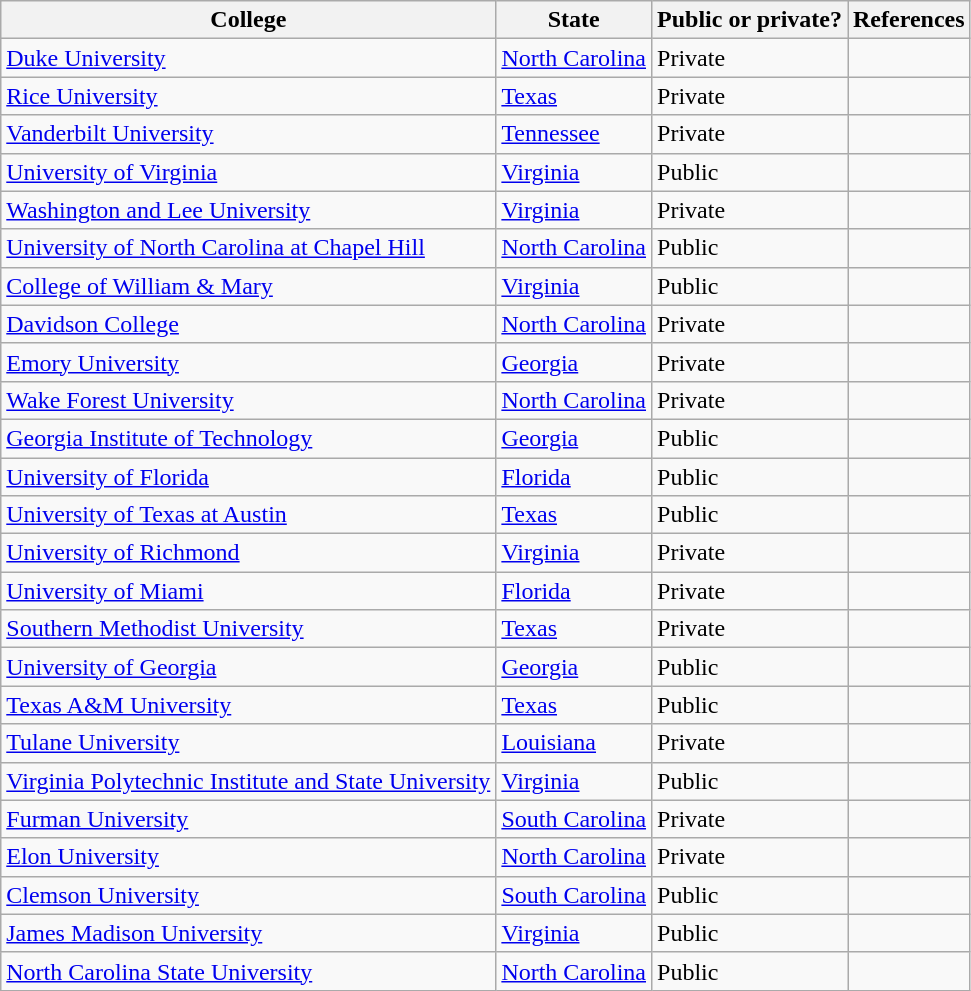<table class="wikitable">
<tr>
<th>College</th>
<th>State</th>
<th>Public or private?</th>
<th>References</th>
</tr>
<tr>
<td><a href='#'>Duke University</a></td>
<td><a href='#'>North Carolina</a></td>
<td>Private</td>
<td></td>
</tr>
<tr>
<td><a href='#'>Rice University</a></td>
<td><a href='#'>Texas</a></td>
<td>Private</td>
<td></td>
</tr>
<tr>
<td><a href='#'>Vanderbilt University</a></td>
<td><a href='#'>Tennessee</a></td>
<td>Private</td>
<td></td>
</tr>
<tr>
<td><a href='#'>University of Virginia</a></td>
<td><a href='#'>Virginia</a></td>
<td>Public</td>
<td></td>
</tr>
<tr>
<td><a href='#'>Washington and Lee University</a></td>
<td><a href='#'>Virginia</a></td>
<td>Private</td>
<td></td>
</tr>
<tr>
<td><a href='#'>University of North Carolina at Chapel Hill</a></td>
<td><a href='#'>North Carolina</a></td>
<td>Public</td>
<td></td>
</tr>
<tr>
<td><a href='#'>College of William & Mary</a></td>
<td><a href='#'>Virginia</a></td>
<td>Public</td>
<td></td>
</tr>
<tr>
<td><a href='#'>Davidson College</a></td>
<td><a href='#'>North Carolina</a></td>
<td>Private</td>
<td></td>
</tr>
<tr>
<td><a href='#'>Emory University</a></td>
<td><a href='#'>Georgia</a></td>
<td>Private</td>
<td></td>
</tr>
<tr>
<td><a href='#'>Wake Forest University</a></td>
<td><a href='#'>North Carolina</a></td>
<td>Private</td>
<td></td>
</tr>
<tr>
<td><a href='#'>Georgia Institute of Technology</a></td>
<td><a href='#'>Georgia</a></td>
<td>Public</td>
<td></td>
</tr>
<tr>
<td><a href='#'>University of Florida</a></td>
<td><a href='#'>Florida</a></td>
<td>Public</td>
<td></td>
</tr>
<tr>
<td><a href='#'>University of Texas at Austin</a></td>
<td><a href='#'>Texas</a></td>
<td>Public</td>
<td></td>
</tr>
<tr>
<td><a href='#'>University of Richmond</a></td>
<td><a href='#'>Virginia</a></td>
<td>Private</td>
<td></td>
</tr>
<tr>
<td><a href='#'>University of Miami</a></td>
<td><a href='#'>Florida</a></td>
<td>Private</td>
<td></td>
</tr>
<tr>
<td><a href='#'>Southern Methodist University</a></td>
<td><a href='#'>Texas</a></td>
<td>Private</td>
<td></td>
</tr>
<tr>
<td><a href='#'>University of Georgia</a></td>
<td><a href='#'>Georgia</a></td>
<td>Public</td>
<td></td>
</tr>
<tr>
<td><a href='#'>Texas A&M University</a></td>
<td><a href='#'>Texas</a></td>
<td>Public</td>
<td></td>
</tr>
<tr>
<td><a href='#'>Tulane University</a></td>
<td><a href='#'>Louisiana</a></td>
<td>Private</td>
<td></td>
</tr>
<tr>
<td><a href='#'>Virginia Polytechnic Institute and State University</a></td>
<td><a href='#'>Virginia</a></td>
<td>Public</td>
<td></td>
</tr>
<tr>
<td><a href='#'>Furman University</a></td>
<td><a href='#'>South Carolina</a></td>
<td>Private</td>
<td></td>
</tr>
<tr>
<td><a href='#'>Elon University</a></td>
<td><a href='#'>North Carolina</a></td>
<td>Private</td>
<td></td>
</tr>
<tr>
<td><a href='#'>Clemson University</a></td>
<td><a href='#'>South Carolina</a></td>
<td>Public</td>
<td></td>
</tr>
<tr>
<td><a href='#'>James Madison University</a></td>
<td><a href='#'>Virginia</a></td>
<td>Public</td>
<td></td>
</tr>
<tr>
<td><a href='#'>North Carolina State University</a></td>
<td><a href='#'>North Carolina</a></td>
<td>Public</td>
<td></td>
</tr>
</table>
